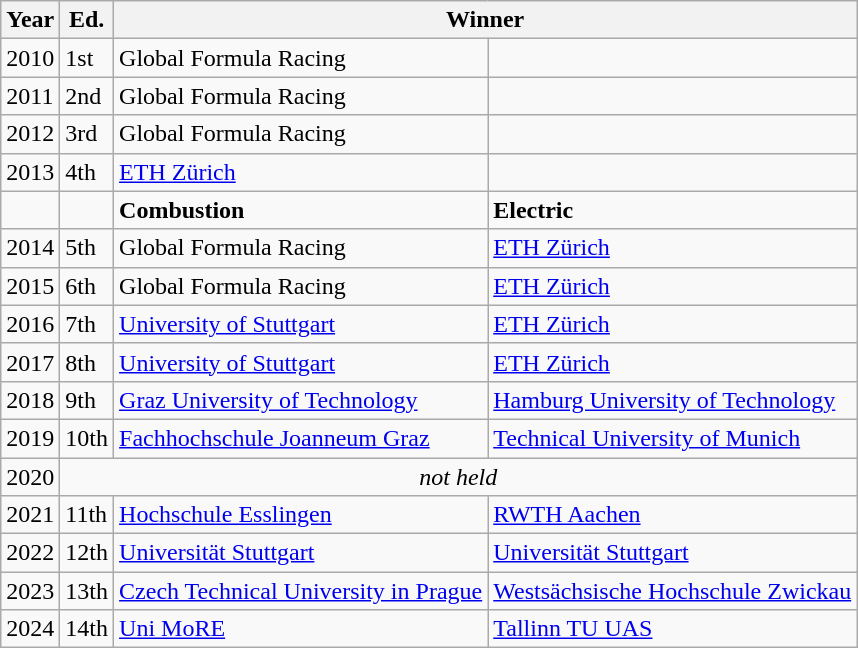<table class="wikitable">
<tr>
<th>Year</th>
<th>Ed.</th>
<th colspan="2">Winner</th>
</tr>
<tr>
<td>2010</td>
<td>1st</td>
<td>  Global Formula Racing</td>
<td></td>
</tr>
<tr>
<td>2011</td>
<td>2nd</td>
<td>  Global Formula Racing</td>
<td></td>
</tr>
<tr>
<td>2012</td>
<td>3rd</td>
<td>  Global Formula Racing</td>
<td></td>
</tr>
<tr>
<td>2013</td>
<td>4th</td>
<td> <a href='#'>ETH Zürich</a></td>
<td></td>
</tr>
<tr>
<td></td>
<td></td>
<td><strong>Combustion</strong></td>
<td><strong>Electric</strong></td>
</tr>
<tr>
<td>2014</td>
<td>5th</td>
<td>  Global Formula Racing</td>
<td> <a href='#'>ETH Zürich</a></td>
</tr>
<tr>
<td>2015</td>
<td>6th</td>
<td>  Global Formula Racing</td>
<td> <a href='#'>ETH Zürich</a></td>
</tr>
<tr>
<td>2016</td>
<td>7th</td>
<td> <a href='#'>University of Stuttgart</a></td>
<td> <a href='#'>ETH Zürich</a></td>
</tr>
<tr>
<td>2017</td>
<td>8th</td>
<td> <a href='#'>University of Stuttgart</a></td>
<td> <a href='#'>ETH Zürich</a></td>
</tr>
<tr>
<td>2018</td>
<td>9th</td>
<td> <a href='#'>Graz University of Technology</a></td>
<td> <a href='#'>Hamburg University of Technology</a></td>
</tr>
<tr>
<td>2019</td>
<td>10th</td>
<td> <a href='#'>Fachhochschule Joanneum Graz</a></td>
<td> <a href='#'>Technical University of Munich</a></td>
</tr>
<tr>
<td>2020</td>
<td align="center" colspan="3"><em>not held</em></td>
</tr>
<tr>
<td>2021</td>
<td>11th</td>
<td> <a href='#'>Hochschule Esslingen</a></td>
<td> <a href='#'>RWTH Aachen</a></td>
</tr>
<tr>
<td>2022</td>
<td>12th</td>
<td> <a href='#'>Universität Stuttgart</a></td>
<td> <a href='#'>Universität Stuttgart</a></td>
</tr>
<tr>
<td>2023</td>
<td>13th</td>
<td> <a href='#'>Czech Technical University in Prague</a></td>
<td> <a href='#'>Westsächsische Hochschule Zwickau </a></td>
</tr>
<tr>
<td>2024</td>
<td>14th</td>
<td> <a href='#'>Uni MoRE</a></td>
<td> <a href='#'>Tallinn TU UAS</a></td>
</tr>
</table>
